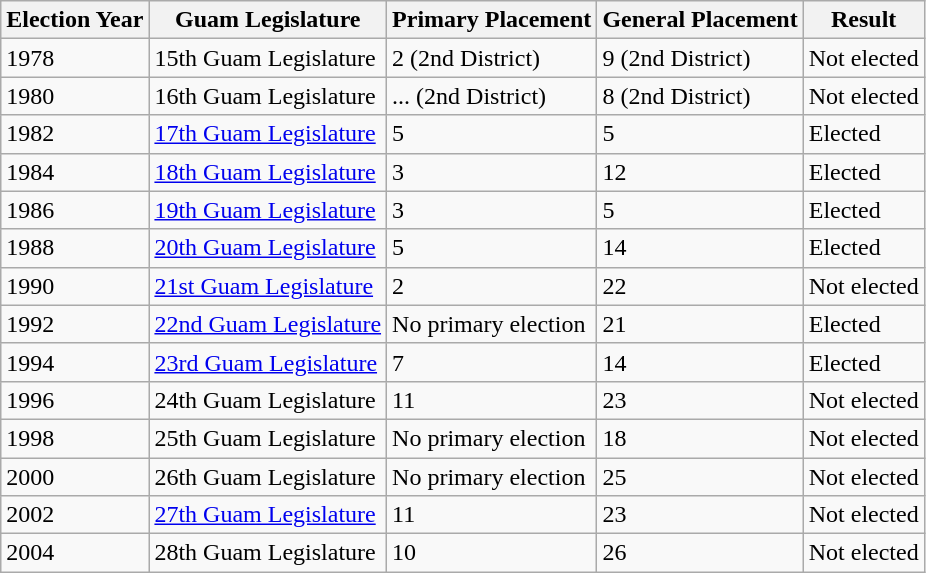<table class="wikitable sortable" id="elections">
<tr style="vertical-align:bottom;">
<th>Election Year</th>
<th>Guam Legislature</th>
<th>Primary Placement</th>
<th>General Placement</th>
<th>Result</th>
</tr>
<tr>
<td>1978</td>
<td>15th Guam Legislature</td>
<td>2 (2nd District)</td>
<td>9 (2nd District)</td>
<td>Not elected</td>
</tr>
<tr>
<td>1980</td>
<td>16th Guam Legislature</td>
<td>... (2nd District)</td>
<td>8 (2nd District)</td>
<td>Not elected</td>
</tr>
<tr>
<td>1982</td>
<td><a href='#'>17th Guam Legislature</a></td>
<td>5</td>
<td>5</td>
<td>Elected</td>
</tr>
<tr>
<td>1984</td>
<td><a href='#'>18th Guam Legislature</a></td>
<td>3</td>
<td>12</td>
<td>Elected</td>
</tr>
<tr>
<td>1986</td>
<td><a href='#'>19th Guam Legislature</a></td>
<td>3</td>
<td>5</td>
<td>Elected</td>
</tr>
<tr>
<td>1988</td>
<td><a href='#'>20th Guam Legislature</a></td>
<td>5</td>
<td>14</td>
<td>Elected</td>
</tr>
<tr>
<td>1990</td>
<td><a href='#'>21st Guam Legislature</a></td>
<td>2</td>
<td>22</td>
<td>Not elected</td>
</tr>
<tr>
<td>1992</td>
<td><a href='#'>22nd Guam Legislature</a></td>
<td>No primary election</td>
<td>21</td>
<td>Elected</td>
</tr>
<tr>
<td>1994</td>
<td><a href='#'>23rd Guam Legislature</a></td>
<td>7</td>
<td>14</td>
<td>Elected</td>
</tr>
<tr>
<td>1996</td>
<td>24th Guam Legislature</td>
<td>11</td>
<td>23</td>
<td>Not elected</td>
</tr>
<tr>
<td>1998</td>
<td>25th Guam Legislature</td>
<td>No primary election</td>
<td>18</td>
<td>Not elected</td>
</tr>
<tr>
<td>2000</td>
<td>26th Guam Legislature</td>
<td>No primary election</td>
<td>25</td>
<td>Not elected</td>
</tr>
<tr>
<td>2002</td>
<td><a href='#'>27th Guam Legislature</a></td>
<td>11</td>
<td>23</td>
<td>Not elected</td>
</tr>
<tr>
<td>2004</td>
<td>28th Guam Legislature</td>
<td>10</td>
<td>26</td>
<td>Not elected</td>
</tr>
</table>
